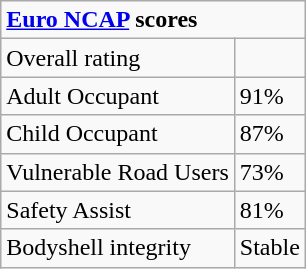<table class="wikitable">
<tr>
<td colspan="2"><strong><a href='#'>Euro NCAP</a> scores</strong></td>
</tr>
<tr>
<td>Overall rating</td>
<td></td>
</tr>
<tr>
<td>Adult Occupant</td>
<td>91%</td>
</tr>
<tr>
<td>Child Occupant</td>
<td>87%</td>
</tr>
<tr>
<td>Vulnerable Road Users</td>
<td>73%</td>
</tr>
<tr>
<td>Safety Assist</td>
<td>81%</td>
</tr>
<tr>
<td>Bodyshell integrity</td>
<td>Stable</td>
</tr>
</table>
